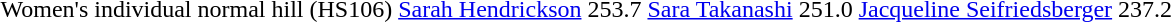<table>
<tr>
<td>Women's individual normal hill (HS106)<br></td>
<td><a href='#'>Sarah Hendrickson</a><br></td>
<td>253.7</td>
<td><a href='#'>Sara Takanashi</a><br></td>
<td>251.0</td>
<td><a href='#'>Jacqueline Seifriedsberger</a><br></td>
<td>237.2</td>
</tr>
</table>
